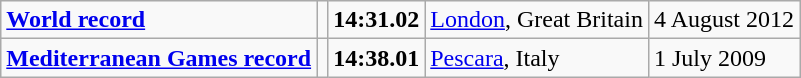<table class="wikitable">
<tr>
<td><strong><a href='#'>World record</a></strong></td>
<td></td>
<td><strong>14:31.02</strong></td>
<td><a href='#'>London</a>, Great Britain</td>
<td>4 August 2012</td>
</tr>
<tr>
<td><strong><a href='#'>Mediterranean Games record</a></strong></td>
<td></td>
<td><strong>14:38.01</strong></td>
<td><a href='#'>Pescara</a>, Italy</td>
<td>1 July 2009</td>
</tr>
</table>
